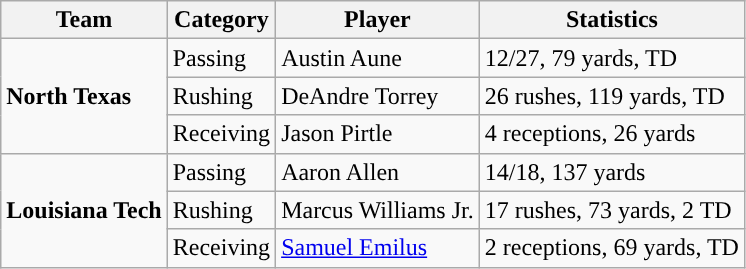<table class="wikitable" style="float: left;">
<tr>
<th>Team</th>
<th>Category</th>
<th>Player</th>
<th>Statistics</th>
</tr>
<tr>
<td rowspan=3><strong>North Texas</strong></td>
<td>Passing</td>
<td>Austin Aune</td>
<td>12/27, 79 yards, TD</td>
</tr>
<tr>
<td>Rushing</td>
<td>DeAndre Torrey</td>
<td>26 rushes, 119 yards, TD</td>
</tr>
<tr>
<td>Receiving</td>
<td>Jason Pirtle</td>
<td>4 receptions, 26 yards</td>
</tr>
<tr>
<td rowspan=3><strong>Louisiana Tech</strong></td>
<td>Passing</td>
<td>Aaron Allen</td>
<td>14/18, 137 yards</td>
</tr>
<tr>
<td>Rushing</td>
<td>Marcus Williams Jr.</td>
<td>17 rushes, 73 yards, 2 TD</td>
</tr>
<tr>
<td>Receiving</td>
<td><a href='#'>Samuel Emilus</a></td>
<td>2 receptions, 69 yards, TD</td>
</tr>
</table>
